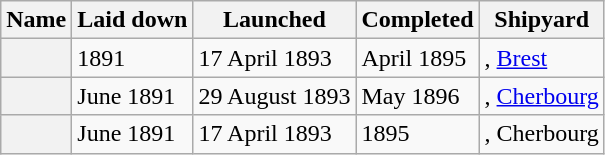<table class="wikitable plainrowheaders">
<tr>
<th scope="col">Name</th>
<th scope="col">Laid down</th>
<th scope="col">Launched</th>
<th scope="col">Completed</th>
<th scope="col">Shipyard</th>
</tr>
<tr>
<th scope="row"></th>
<td>1891</td>
<td>17 April 1893</td>
<td>April 1895</td>
<td>, <a href='#'>Brest</a></td>
</tr>
<tr>
<th scope="row"></th>
<td>June 1891</td>
<td>29 August 1893</td>
<td>May 1896</td>
<td>, <a href='#'>Cherbourg</a></td>
</tr>
<tr>
<th scope="row"></th>
<td>June 1891</td>
<td>17 April 1893</td>
<td>1895</td>
<td>, Cherbourg</td>
</tr>
</table>
